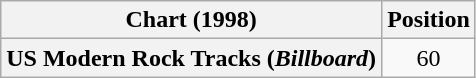<table class="wikitable plainrowheaders" style="text-align:center">
<tr>
<th scope="col">Chart (1998)</th>
<th scope="col">Position</th>
</tr>
<tr>
<th scope="row">US Modern Rock Tracks (<em>Billboard</em>)</th>
<td>60</td>
</tr>
</table>
